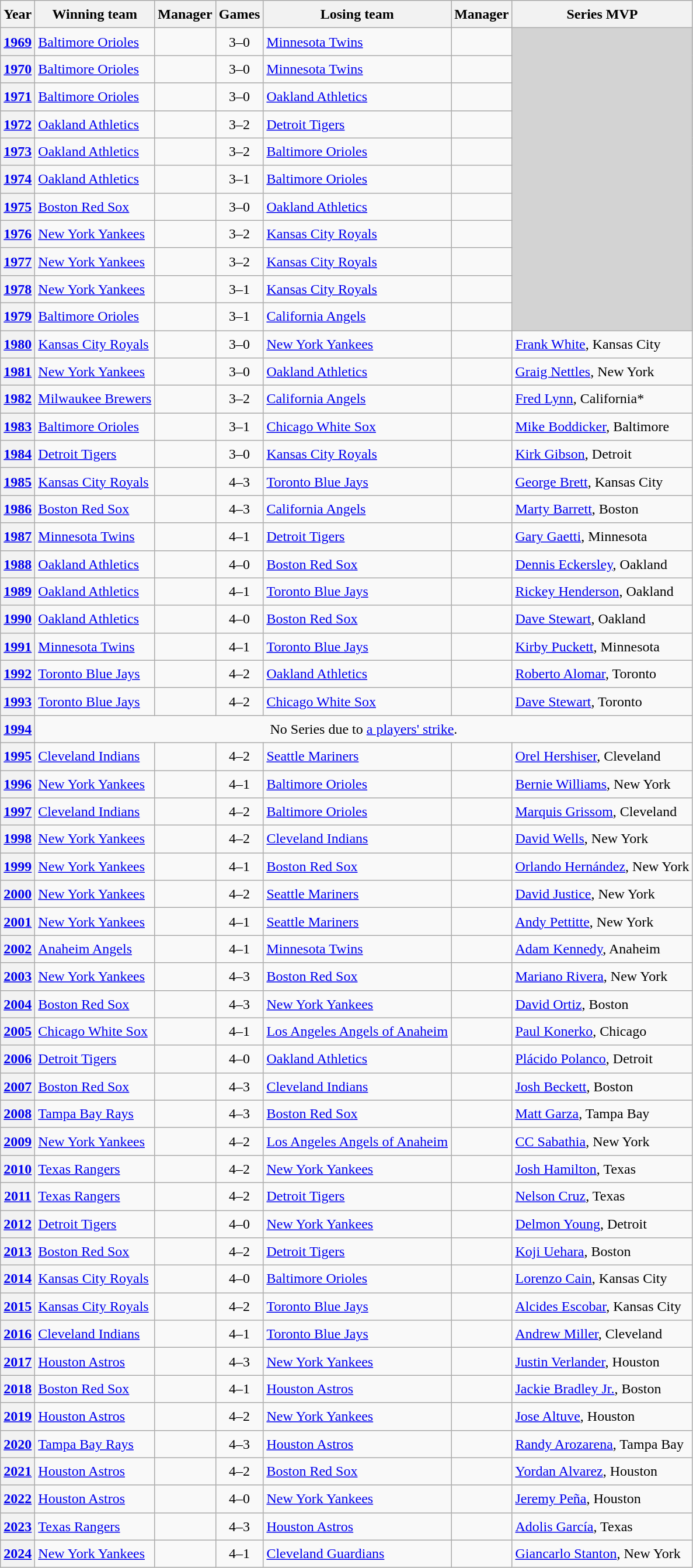<table class="wikitable sortable plainrowheaders" style="font-size:1.00em; line-height:1.5em;">
<tr>
<th scope="col">Year</th>
<th scope="col">Winning team</th>
<th scope="col">Manager</th>
<th scope="col" class="unsortable">Games</th>
<th scope="col">Losing team</th>
<th scope="col">Manager</th>
<th scope="col">Series MVP</th>
</tr>
<tr>
<th scope="row" style="text-align:center"><a href='#'>1969</a></th>
<td><a href='#'>Baltimore Orioles</a></td>
<td></td>
<td align="center">3–0</td>
<td><a href='#'>Minnesota Twins</a></td>
<td></td>
<td rowspan="11" bgcolor=lightgrey> </td>
</tr>
<tr>
<th scope="row" style="text-align:center"><a href='#'>1970</a></th>
<td><a href='#'>Baltimore Orioles</a></td>
<td></td>
<td align="center">3–0</td>
<td><a href='#'>Minnesota Twins</a></td>
<td></td>
</tr>
<tr>
<th scope="row" style="text-align:center"><a href='#'>1971</a></th>
<td><a href='#'>Baltimore Orioles</a></td>
<td></td>
<td align="center">3–0</td>
<td><a href='#'>Oakland Athletics</a></td>
<td></td>
</tr>
<tr>
<th scope="row" style="text-align:center"><a href='#'>1972</a></th>
<td><a href='#'>Oakland Athletics</a></td>
<td></td>
<td align="center">3–2</td>
<td><a href='#'>Detroit Tigers</a></td>
<td></td>
</tr>
<tr>
<th scope="row" style="text-align:center"><a href='#'>1973</a></th>
<td><a href='#'>Oakland Athletics</a></td>
<td></td>
<td align="center">3–2</td>
<td><a href='#'>Baltimore Orioles</a></td>
<td></td>
</tr>
<tr>
<th scope="row" style="text-align:center"><a href='#'>1974</a></th>
<td><a href='#'>Oakland Athletics</a></td>
<td></td>
<td align="center">3–1</td>
<td><a href='#'>Baltimore Orioles</a></td>
<td></td>
</tr>
<tr>
<th scope="row" style="text-align:center"><a href='#'>1975</a></th>
<td><a href='#'>Boston Red Sox</a></td>
<td></td>
<td align="center">3–0</td>
<td><a href='#'>Oakland Athletics</a></td>
<td></td>
</tr>
<tr>
<th scope="row" style="text-align:center"><a href='#'>1976</a></th>
<td><a href='#'>New York Yankees</a></td>
<td></td>
<td align="center">3–2</td>
<td><a href='#'>Kansas City Royals</a></td>
<td></td>
</tr>
<tr>
<th scope="row" style="text-align:center"><a href='#'>1977</a></th>
<td><a href='#'>New York Yankees</a></td>
<td></td>
<td align="center">3–2</td>
<td><a href='#'>Kansas City Royals</a></td>
<td></td>
</tr>
<tr>
<th scope="row" style="text-align:center"><a href='#'>1978</a></th>
<td><a href='#'>New York Yankees</a></td>
<td></td>
<td align="center">3–1</td>
<td><a href='#'>Kansas City Royals</a></td>
<td></td>
</tr>
<tr>
<th scope="row" style="text-align:center"><a href='#'>1979</a></th>
<td><a href='#'>Baltimore Orioles</a></td>
<td></td>
<td align="center">3–1</td>
<td><a href='#'>California Angels</a></td>
<td></td>
</tr>
<tr>
<th scope="row" style="text-align:center"><a href='#'>1980</a></th>
<td><a href='#'>Kansas City Royals</a></td>
<td></td>
<td align="center">3–0</td>
<td><a href='#'>New York Yankees</a></td>
<td></td>
<td><a href='#'>Frank White</a>, Kansas City</td>
</tr>
<tr>
<th scope="row" style="text-align:center"><a href='#'>1981</a></th>
<td><a href='#'>New York Yankees</a></td>
<td></td>
<td align="center">3–0</td>
<td><a href='#'>Oakland Athletics</a></td>
<td></td>
<td><a href='#'>Graig Nettles</a>, New York</td>
</tr>
<tr>
<th scope="row" style="text-align:center"><a href='#'>1982</a></th>
<td><a href='#'>Milwaukee Brewers</a></td>
<td></td>
<td align="center">3–2</td>
<td><a href='#'>California Angels</a></td>
<td></td>
<td><a href='#'>Fred Lynn</a>, California*</td>
</tr>
<tr>
<th scope="row" style="text-align:center"><a href='#'>1983</a></th>
<td><a href='#'>Baltimore Orioles</a></td>
<td></td>
<td align="center">3–1</td>
<td><a href='#'>Chicago White Sox</a></td>
<td></td>
<td><a href='#'>Mike Boddicker</a>, Baltimore</td>
</tr>
<tr>
<th scope="row" style="text-align:center"><a href='#'>1984</a></th>
<td><a href='#'>Detroit Tigers</a></td>
<td></td>
<td align="center">3–0</td>
<td><a href='#'>Kansas City Royals</a></td>
<td></td>
<td><a href='#'>Kirk Gibson</a>, Detroit</td>
</tr>
<tr>
<th scope="row" style="text-align:center"><a href='#'>1985</a></th>
<td><a href='#'>Kansas City Royals</a></td>
<td></td>
<td align="center">4–3</td>
<td><a href='#'>Toronto Blue Jays</a></td>
<td></td>
<td><a href='#'>George Brett</a>, Kansas City</td>
</tr>
<tr>
<th scope="row" style="text-align:center"><a href='#'>1986</a></th>
<td><a href='#'>Boston Red Sox</a></td>
<td></td>
<td align="center">4–3</td>
<td><a href='#'>California Angels</a></td>
<td></td>
<td><a href='#'>Marty Barrett</a>, Boston</td>
</tr>
<tr>
<th scope="row" style="text-align:center"><a href='#'>1987</a></th>
<td><a href='#'>Minnesota Twins</a></td>
<td></td>
<td align="center">4–1</td>
<td><a href='#'>Detroit Tigers</a></td>
<td></td>
<td><a href='#'>Gary Gaetti</a>, Minnesota</td>
</tr>
<tr>
<th scope="row" style="text-align:center"><a href='#'>1988</a></th>
<td><a href='#'>Oakland Athletics</a></td>
<td></td>
<td align="center">4–0</td>
<td><a href='#'>Boston Red Sox</a></td>
<td></td>
<td><a href='#'>Dennis Eckersley</a>, Oakland</td>
</tr>
<tr>
<th scope="row" style="text-align:center"><a href='#'>1989</a></th>
<td><a href='#'>Oakland Athletics</a></td>
<td></td>
<td align="center">4–1</td>
<td><a href='#'>Toronto Blue Jays</a></td>
<td></td>
<td><a href='#'>Rickey Henderson</a>, Oakland</td>
</tr>
<tr>
<th scope="row" style="text-align:center"><a href='#'>1990</a></th>
<td><a href='#'>Oakland Athletics</a></td>
<td></td>
<td align="center">4–0</td>
<td><a href='#'>Boston Red Sox</a></td>
<td></td>
<td><a href='#'>Dave Stewart</a>, Oakland</td>
</tr>
<tr>
<th scope="row" style="text-align:center"><a href='#'>1991</a></th>
<td><a href='#'>Minnesota Twins</a></td>
<td></td>
<td align="center">4–1</td>
<td><a href='#'>Toronto Blue Jays</a></td>
<td></td>
<td><a href='#'>Kirby Puckett</a>, Minnesota</td>
</tr>
<tr>
<th scope="row" style="text-align:center"><a href='#'>1992</a></th>
<td><a href='#'>Toronto Blue Jays</a></td>
<td></td>
<td align="center">4–2</td>
<td><a href='#'>Oakland Athletics</a></td>
<td></td>
<td><a href='#'>Roberto Alomar</a>, Toronto</td>
</tr>
<tr>
<th scope="row" style="text-align:center"><a href='#'>1993</a></th>
<td><a href='#'>Toronto Blue Jays</a></td>
<td></td>
<td align="center">4–2</td>
<td><a href='#'>Chicago White Sox</a></td>
<td></td>
<td><a href='#'>Dave Stewart</a>, Toronto</td>
</tr>
<tr>
<th scope="row" style="text-align:center"><a href='#'>1994</a></th>
<td colspan="6" align="center">No Series due to <a href='#'>a players' strike</a>.</td>
</tr>
<tr>
<th scope="row" style="text-align:center"><a href='#'>1995</a></th>
<td><a href='#'>Cleveland Indians</a></td>
<td></td>
<td align="center">4–2</td>
<td><a href='#'>Seattle Mariners</a></td>
<td></td>
<td><a href='#'>Orel Hershiser</a>, Cleveland</td>
</tr>
<tr>
<th scope="row" style="text-align:center"><a href='#'>1996</a></th>
<td><a href='#'>New York Yankees</a></td>
<td></td>
<td align="center">4–1</td>
<td><a href='#'>Baltimore Orioles</a></td>
<td></td>
<td><a href='#'>Bernie Williams</a>, New York</td>
</tr>
<tr>
<th scope="row" style="text-align:center"><a href='#'>1997</a></th>
<td><a href='#'>Cleveland Indians</a></td>
<td></td>
<td align="center">4–2</td>
<td><a href='#'>Baltimore Orioles</a></td>
<td></td>
<td><a href='#'>Marquis Grissom</a>, Cleveland</td>
</tr>
<tr>
<th scope="row" style="text-align:center"><a href='#'>1998</a></th>
<td><a href='#'>New York Yankees</a></td>
<td></td>
<td align="center">4–2</td>
<td><a href='#'>Cleveland Indians</a></td>
<td></td>
<td><a href='#'>David Wells</a>, New York</td>
</tr>
<tr>
<th scope="row" style="text-align:center"><a href='#'>1999</a></th>
<td><a href='#'>New York Yankees</a></td>
<td></td>
<td align="center">4–1</td>
<td><a href='#'>Boston Red Sox</a></td>
<td></td>
<td><a href='#'>Orlando Hernández</a>, New York</td>
</tr>
<tr>
<th scope="row" style="text-align:center"><a href='#'>2000</a></th>
<td><a href='#'>New York Yankees</a></td>
<td></td>
<td align="center">4–2</td>
<td><a href='#'>Seattle Mariners</a></td>
<td></td>
<td><a href='#'>David Justice</a>, New York</td>
</tr>
<tr>
<th scope="row" style="text-align:center"><a href='#'>2001</a></th>
<td><a href='#'>New York Yankees</a></td>
<td></td>
<td align="center">4–1</td>
<td><a href='#'>Seattle Mariners</a></td>
<td></td>
<td><a href='#'>Andy Pettitte</a>, New York</td>
</tr>
<tr>
<th scope="row" style="text-align:center"><a href='#'>2002</a></th>
<td><a href='#'>Anaheim Angels</a></td>
<td></td>
<td align="center">4–1</td>
<td><a href='#'>Minnesota Twins</a></td>
<td></td>
<td><a href='#'>Adam Kennedy</a>, Anaheim</td>
</tr>
<tr>
<th scope="row" style="text-align:center"><a href='#'>2003</a></th>
<td><a href='#'>New York Yankees</a></td>
<td></td>
<td align="center">4–3</td>
<td><a href='#'>Boston Red Sox</a></td>
<td></td>
<td><a href='#'>Mariano Rivera</a>, New York</td>
</tr>
<tr>
<th scope="row" style="text-align:center"><a href='#'>2004</a></th>
<td><a href='#'>Boston Red Sox</a></td>
<td></td>
<td align="center">4–3</td>
<td><a href='#'>New York Yankees</a></td>
<td></td>
<td><a href='#'>David Ortiz</a>, Boston</td>
</tr>
<tr>
<th scope="row" style="text-align:center"><a href='#'>2005</a></th>
<td><a href='#'>Chicago White Sox</a></td>
<td></td>
<td align="center">4–1</td>
<td><a href='#'>Los Angeles Angels of Anaheim</a></td>
<td></td>
<td><a href='#'>Paul Konerko</a>, Chicago</td>
</tr>
<tr>
<th scope="row" style="text-align:center"><a href='#'>2006</a></th>
<td><a href='#'>Detroit Tigers</a></td>
<td></td>
<td align="center">4–0</td>
<td><a href='#'>Oakland Athletics</a></td>
<td></td>
<td><a href='#'>Plácido Polanco</a>, Detroit</td>
</tr>
<tr>
<th scope="row" style="text-align:center"><a href='#'>2007</a></th>
<td><a href='#'>Boston Red Sox</a></td>
<td></td>
<td align="center">4–3</td>
<td><a href='#'>Cleveland Indians</a></td>
<td></td>
<td><a href='#'>Josh Beckett</a>, Boston</td>
</tr>
<tr>
<th scope="row" style="text-align:center"><a href='#'>2008</a></th>
<td><a href='#'>Tampa Bay Rays</a></td>
<td></td>
<td align="center">4–3</td>
<td><a href='#'>Boston Red Sox</a></td>
<td></td>
<td><a href='#'>Matt Garza</a>, Tampa Bay</td>
</tr>
<tr>
<th scope="row" style="text-align:center"><a href='#'>2009</a></th>
<td><a href='#'>New York Yankees</a></td>
<td></td>
<td align="center">4–2</td>
<td><a href='#'>Los Angeles Angels of Anaheim</a></td>
<td></td>
<td><a href='#'>CC Sabathia</a>, New York</td>
</tr>
<tr>
<th scope="row" style="text-align:center"><a href='#'>2010</a></th>
<td><a href='#'>Texas Rangers</a></td>
<td></td>
<td align="center">4–2</td>
<td><a href='#'>New York Yankees</a></td>
<td></td>
<td><a href='#'>Josh Hamilton</a>, Texas</td>
</tr>
<tr>
<th scope="row" style="text-align:center"><a href='#'>2011</a></th>
<td><a href='#'>Texas Rangers</a></td>
<td></td>
<td align="center">4–2</td>
<td><a href='#'>Detroit Tigers</a></td>
<td></td>
<td><a href='#'>Nelson Cruz</a>, Texas</td>
</tr>
<tr>
<th scope="row" style="text-align:center"><a href='#'>2012</a></th>
<td><a href='#'>Detroit Tigers</a></td>
<td></td>
<td align="center">4–0</td>
<td><a href='#'>New York Yankees</a></td>
<td></td>
<td><a href='#'>Delmon Young</a>, Detroit</td>
</tr>
<tr>
<th scope="row" style="text-align:center"><a href='#'>2013</a></th>
<td><a href='#'>Boston Red Sox</a></td>
<td></td>
<td align="center">4–2</td>
<td><a href='#'>Detroit Tigers</a></td>
<td></td>
<td><a href='#'>Koji Uehara</a>, Boston</td>
</tr>
<tr>
<th scope="row" style="text-align:center"><a href='#'>2014</a></th>
<td><a href='#'>Kansas City Royals</a></td>
<td></td>
<td align="center">4–0</td>
<td><a href='#'>Baltimore Orioles</a></td>
<td></td>
<td><a href='#'>Lorenzo Cain</a>, Kansas City</td>
</tr>
<tr>
<th scope="row" style="text-align:center"><a href='#'>2015</a></th>
<td><a href='#'>Kansas City Royals</a></td>
<td></td>
<td align="center">4–2</td>
<td><a href='#'>Toronto Blue Jays</a></td>
<td></td>
<td><a href='#'>Alcides Escobar</a>, Kansas City</td>
</tr>
<tr>
<th scope="row" style="text-align:center"><a href='#'>2016</a></th>
<td><a href='#'>Cleveland Indians</a></td>
<td></td>
<td align="center">4–1</td>
<td><a href='#'>Toronto Blue Jays</a></td>
<td></td>
<td><a href='#'>Andrew Miller</a>, Cleveland</td>
</tr>
<tr>
<th scope="row" style="text-align:center"><a href='#'>2017</a></th>
<td><a href='#'> Houston Astros</a></td>
<td></td>
<td align="center">4–3</td>
<td><a href='#'> New York Yankees</a></td>
<td></td>
<td><a href='#'>Justin Verlander</a>, Houston</td>
</tr>
<tr>
<th scope="row" style="text-align:center"><a href='#'>2018</a></th>
<td><a href='#'> Boston Red Sox</a></td>
<td></td>
<td align="center">4–1</td>
<td><a href='#'> Houston Astros</a></td>
<td></td>
<td><a href='#'>Jackie Bradley Jr.</a>, Boston</td>
</tr>
<tr>
<th scope="row" style="text-align:center"><a href='#'>2019</a></th>
<td><a href='#'> Houston Astros</a></td>
<td></td>
<td align="center">4–2</td>
<td><a href='#'> New York Yankees</a></td>
<td></td>
<td><a href='#'>Jose Altuve</a>, Houston</td>
</tr>
<tr>
<th scope="row" style="text-align:center"><a href='#'>2020</a></th>
<td><a href='#'>Tampa Bay Rays</a></td>
<td></td>
<td align="center">4–3</td>
<td><a href='#'>Houston Astros</a> </td>
<td></td>
<td><a href='#'>Randy Arozarena</a>, Tampa Bay</td>
</tr>
<tr>
<th scope="row" style="text-align:center"><a href='#'>2021</a></th>
<td><a href='#'> Houston Astros</a></td>
<td></td>
<td align="center">4–2</td>
<td><a href='#'>Boston Red Sox</a></td>
<td></td>
<td><a href='#'>Yordan Alvarez</a>, Houston</td>
</tr>
<tr>
<th scope="row" style="text-align:center"><a href='#'>2022</a></th>
<td><a href='#'>Houston Astros</a></td>
<td></td>
<td align="center">4–0</td>
<td><a href='#'> New York Yankees</a></td>
<td></td>
<td><a href='#'>Jeremy Peña</a>, Houston</td>
</tr>
<tr>
<th scope="row" style="text-align:center"><a href='#'>2023</a></th>
<td><a href='#'>Texas Rangers</a></td>
<td></td>
<td align="center">4–3</td>
<td><a href='#'>Houston Astros</a></td>
<td></td>
<td><a href='#'>Adolis García</a>, Texas</td>
</tr>
<tr>
<th scope="row" style="text-align:center"><a href='#'>2024</a></th>
<td><a href='#'>New York Yankees</a></td>
<td></td>
<td align="center">4–1</td>
<td><a href='#'>Cleveland Guardians</a></td>
<td></td>
<td><a href='#'>Giancarlo Stanton</a>, New York</td>
</tr>
</table>
